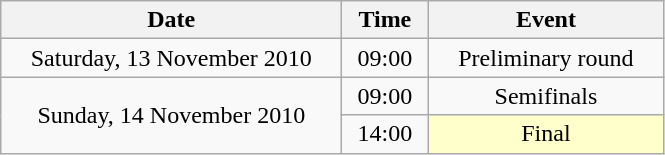<table class = "wikitable" style="text-align:center;">
<tr>
<th width=220>Date</th>
<th width=50>Time</th>
<th width=150>Event</th>
</tr>
<tr>
<td>Saturday, 13 November 2010</td>
<td>09:00</td>
<td>Preliminary round</td>
</tr>
<tr>
<td rowspan=2>Sunday, 14 November 2010</td>
<td>09:00</td>
<td>Semifinals</td>
</tr>
<tr>
<td>14:00</td>
<td bgcolor=ffffcc>Final</td>
</tr>
</table>
